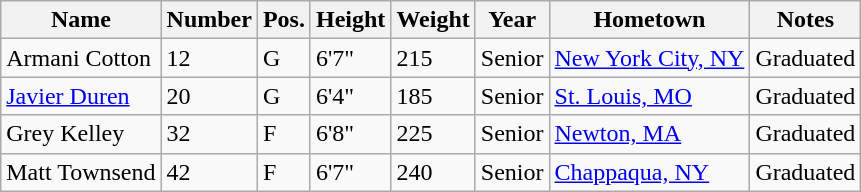<table class="wikitable sortable" border="1">
<tr>
<th>Name</th>
<th>Number</th>
<th>Pos.</th>
<th>Height</th>
<th>Weight</th>
<th>Year</th>
<th>Hometown</th>
<th class="unsortable">Notes</th>
</tr>
<tr>
<td>Armani Cotton</td>
<td>12</td>
<td>G</td>
<td>6'7"</td>
<td>215</td>
<td>Senior</td>
<td><a href='#'>New York City, NY</a></td>
<td>Graduated</td>
</tr>
<tr>
<td><a href='#'>Javier Duren</a></td>
<td>20</td>
<td>G</td>
<td>6'4"</td>
<td>185</td>
<td>Senior</td>
<td><a href='#'>St. Louis, MO</a></td>
<td>Graduated</td>
</tr>
<tr>
<td>Grey Kelley</td>
<td>32</td>
<td>F</td>
<td>6'8"</td>
<td>225</td>
<td>Senior</td>
<td><a href='#'>Newton, MA</a></td>
<td>Graduated</td>
</tr>
<tr>
<td>Matt Townsend</td>
<td>42</td>
<td>F</td>
<td>6'7"</td>
<td>240</td>
<td>Senior</td>
<td><a href='#'>Chappaqua, NY</a></td>
<td>Graduated</td>
</tr>
</table>
